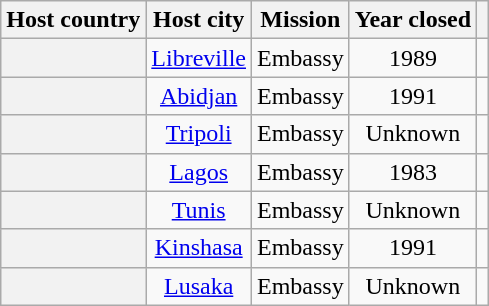<table class="wikitable plainrowheaders" style="text-align:center;">
<tr>
<th scope="col">Host country</th>
<th scope="col">Host city</th>
<th scope="col">Mission</th>
<th scope="col">Year closed</th>
<th scope="col"></th>
</tr>
<tr>
<th scope="row"></th>
<td><a href='#'>Libreville</a></td>
<td>Embassy</td>
<td>1989</td>
<td></td>
</tr>
<tr>
<th scope="row"></th>
<td><a href='#'>Abidjan</a></td>
<td>Embassy</td>
<td>1991</td>
<td></td>
</tr>
<tr>
<th scope="row"></th>
<td><a href='#'>Tripoli</a></td>
<td>Embassy</td>
<td>Unknown</td>
<td></td>
</tr>
<tr>
<th scope="row"></th>
<td><a href='#'>Lagos</a></td>
<td>Embassy</td>
<td>1983</td>
<td></td>
</tr>
<tr>
<th scope="row"></th>
<td><a href='#'>Tunis</a></td>
<td>Embassy</td>
<td>Unknown</td>
<td></td>
</tr>
<tr>
<th scope="row"></th>
<td><a href='#'>Kinshasa</a></td>
<td>Embassy</td>
<td>1991</td>
<td></td>
</tr>
<tr>
<th scope="row"></th>
<td><a href='#'>Lusaka</a></td>
<td>Embassy</td>
<td>Unknown</td>
<td></td>
</tr>
</table>
